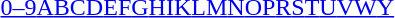<table id="toc" class="toc" summary="Class">
<tr>
<th></th>
</tr>
<tr>
<td style="text-align:center;"><a href='#'>0–9</a><a href='#'>A</a><a href='#'>B</a><a href='#'>C</a><a href='#'>D</a><a href='#'>E</a><a href='#'>F</a><a href='#'>G</a><a href='#'>H</a><a href='#'>I</a><a href='#'>K</a><a href='#'>L</a><a href='#'>M</a><a href='#'>N</a><a href='#'>O</a><a href='#'>P</a><a href='#'>R</a><a href='#'>S</a><a href='#'>T</a><a href='#'>U</a><a href='#'>V</a><a href='#'>W</a><a href='#'>Y</a></td>
</tr>
</table>
